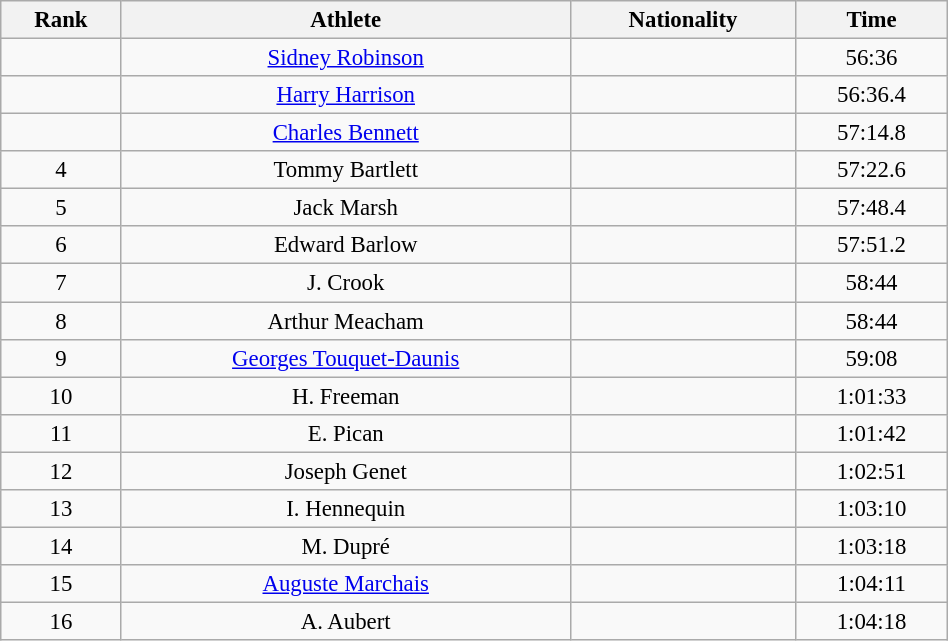<table class="wikitable sortable" style=" text-align:center; font-size:95%;" width="50%">
<tr>
<th>Rank</th>
<th>Athlete</th>
<th>Nationality</th>
<th>Time</th>
</tr>
<tr>
<td align=center></td>
<td><a href='#'>Sidney Robinson</a></td>
<td></td>
<td>56:36</td>
</tr>
<tr>
<td align=center></td>
<td><a href='#'>Harry Harrison</a></td>
<td></td>
<td>56:36.4</td>
</tr>
<tr>
<td align=center></td>
<td><a href='#'>Charles Bennett</a></td>
<td></td>
<td>57:14.8</td>
</tr>
<tr>
<td align=center>4</td>
<td>Tommy Bartlett</td>
<td></td>
<td>57:22.6</td>
</tr>
<tr>
<td align=center>5</td>
<td>Jack Marsh</td>
<td></td>
<td>57:48.4</td>
</tr>
<tr>
<td align=center>6</td>
<td>Edward Barlow</td>
<td></td>
<td>57:51.2</td>
</tr>
<tr>
<td align=center>7</td>
<td>J. Crook</td>
<td></td>
<td>58:44</td>
</tr>
<tr>
<td align=center>8</td>
<td>Arthur Meacham</td>
<td></td>
<td>58:44</td>
</tr>
<tr>
<td align=center>9</td>
<td><a href='#'>Georges Touquet-Daunis</a></td>
<td></td>
<td>59:08</td>
</tr>
<tr>
<td align=center>10</td>
<td>H. Freeman</td>
<td></td>
<td>1:01:33</td>
</tr>
<tr>
<td align=center>11</td>
<td>E. Pican</td>
<td></td>
<td>1:01:42</td>
</tr>
<tr>
<td align=center>12</td>
<td>Joseph Genet</td>
<td></td>
<td>1:02:51</td>
</tr>
<tr>
<td align=center>13</td>
<td>I. Hennequin</td>
<td></td>
<td>1:03:10</td>
</tr>
<tr>
<td align=center>14</td>
<td>M. Dupré</td>
<td></td>
<td>1:03:18</td>
</tr>
<tr>
<td align=center>15</td>
<td><a href='#'>Auguste Marchais</a></td>
<td></td>
<td>1:04:11</td>
</tr>
<tr>
<td align=center>16</td>
<td>A. Aubert</td>
<td></td>
<td>1:04:18</td>
</tr>
</table>
